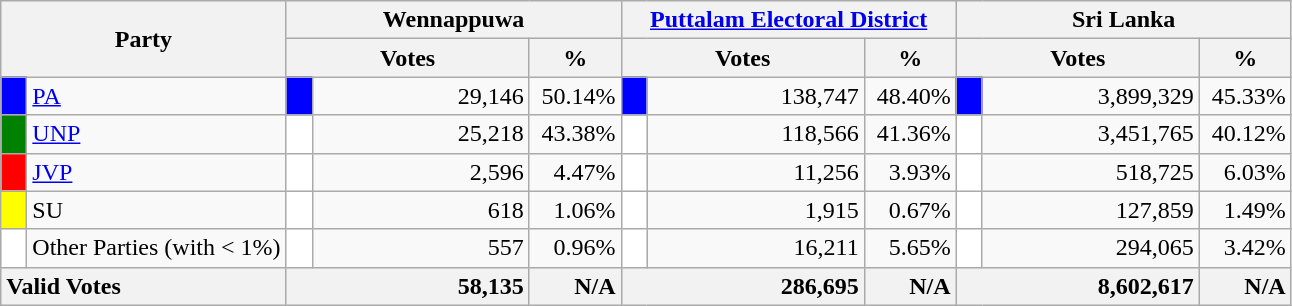<table class="wikitable">
<tr>
<th colspan="2" width="144px"rowspan="2">Party</th>
<th colspan="3" width="216px">Wennappuwa</th>
<th colspan="3" width="216px"><a href='#'>Puttalam Electoral District</a></th>
<th colspan="3" width="216px">Sri Lanka</th>
</tr>
<tr>
<th colspan="2" width="144px">Votes</th>
<th>%</th>
<th colspan="2" width="144px">Votes</th>
<th>%</th>
<th colspan="2" width="144px">Votes</th>
<th>%</th>
</tr>
<tr>
<td style="background-color:blue;" width="10px"></td>
<td style="text-align:left;"><a href='#'>PA</a></td>
<td style="background-color:blue;" width="10px"></td>
<td style="text-align:right;">29,146</td>
<td style="text-align:right;">50.14%</td>
<td style="background-color:blue;" width="10px"></td>
<td style="text-align:right;">138,747</td>
<td style="text-align:right;">48.40%</td>
<td style="background-color:blue;" width="10px"></td>
<td style="text-align:right;">3,899,329</td>
<td style="text-align:right;">45.33%</td>
</tr>
<tr>
<td style="background-color:green;" width="10px"></td>
<td style="text-align:left;"><a href='#'>UNP</a></td>
<td style="background-color:white;" width="10px"></td>
<td style="text-align:right;">25,218</td>
<td style="text-align:right;">43.38%</td>
<td style="background-color:white;" width="10px"></td>
<td style="text-align:right;">118,566</td>
<td style="text-align:right;">41.36%</td>
<td style="background-color:white;" width="10px"></td>
<td style="text-align:right;">3,451,765</td>
<td style="text-align:right;">40.12%</td>
</tr>
<tr>
<td style="background-color:red;" width="10px"></td>
<td style="text-align:left;"><a href='#'>JVP</a></td>
<td style="background-color:white;" width="10px"></td>
<td style="text-align:right;">2,596</td>
<td style="text-align:right;">4.47%</td>
<td style="background-color:white;" width="10px"></td>
<td style="text-align:right;">11,256</td>
<td style="text-align:right;">3.93%</td>
<td style="background-color:white;" width="10px"></td>
<td style="text-align:right;">518,725</td>
<td style="text-align:right;">6.03%</td>
</tr>
<tr>
<td style="background-color:yellow;" width="10px"></td>
<td style="text-align:left;">SU</td>
<td style="background-color:white;" width="10px"></td>
<td style="text-align:right;">618</td>
<td style="text-align:right;">1.06%</td>
<td style="background-color:white;" width="10px"></td>
<td style="text-align:right;">1,915</td>
<td style="text-align:right;">0.67%</td>
<td style="background-color:white;" width="10px"></td>
<td style="text-align:right;">127,859</td>
<td style="text-align:right;">1.49%</td>
</tr>
<tr>
<td style="background-color:white;" width="10px"></td>
<td style="text-align:left;">Other Parties (with < 1%)</td>
<td style="background-color:white;" width="10px"></td>
<td style="text-align:right;">557</td>
<td style="text-align:right;">0.96%</td>
<td style="background-color:white;" width="10px"></td>
<td style="text-align:right;">16,211</td>
<td style="text-align:right;">5.65%</td>
<td style="background-color:white;" width="10px"></td>
<td style="text-align:right;">294,065</td>
<td style="text-align:right;">3.42%</td>
</tr>
<tr>
<th colspan="2" width="144px"style="text-align:left;">Valid Votes</th>
<th style="text-align:right;"colspan="2" width="144px">58,135</th>
<th style="text-align:right;">N/A</th>
<th style="text-align:right;"colspan="2" width="144px">286,695</th>
<th style="text-align:right;">N/A</th>
<th style="text-align:right;"colspan="2" width="144px">8,602,617</th>
<th style="text-align:right;">N/A</th>
</tr>
</table>
